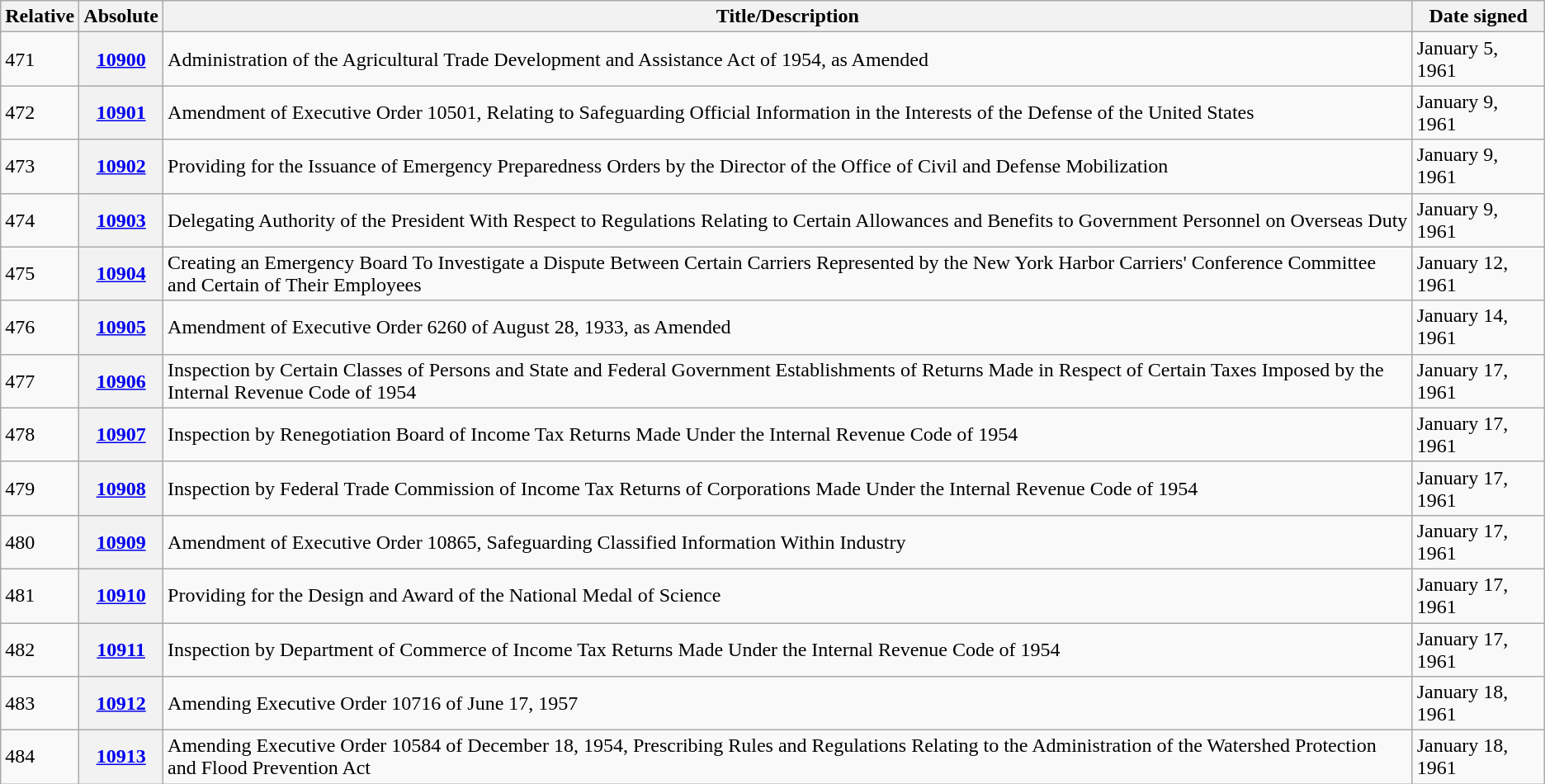<table class="wikitable">
<tr>
<th>Relative </th>
<th>Absolute </th>
<th>Title/Description</th>
<th>Date signed</th>
</tr>
<tr>
<td>471</td>
<th><a href='#'>10900</a></th>
<td>Administration of the Agricultural Trade Development and Assistance Act of 1954, as Amended</td>
<td>January 5, 1961</td>
</tr>
<tr>
<td>472</td>
<th><a href='#'>10901</a></th>
<td>Amendment of Executive Order 10501, Relating to Safeguarding Official Information in the Interests of the Defense of the United States</td>
<td>January 9, 1961</td>
</tr>
<tr>
<td>473</td>
<th><a href='#'>10902</a></th>
<td>Providing for the Issuance of Emergency Preparedness Orders by the Director of the Office of Civil and Defense Mobilization</td>
<td>January 9, 1961</td>
</tr>
<tr>
<td>474</td>
<th><a href='#'>10903</a></th>
<td>Delegating Authority of the President With Respect to Regulations Relating to Certain Allowances and Benefits to Government Personnel on Overseas Duty</td>
<td>January 9, 1961</td>
</tr>
<tr>
<td>475</td>
<th><a href='#'>10904</a></th>
<td>Creating an Emergency Board To Investigate a Dispute Between Certain Carriers Represented by the New York Harbor Carriers' Conference Committee and Certain of Their Employees</td>
<td>January 12, 1961</td>
</tr>
<tr>
<td>476</td>
<th><a href='#'>10905</a></th>
<td>Amendment of Executive Order 6260 of August 28, 1933, as Amended</td>
<td>January 14, 1961</td>
</tr>
<tr>
<td>477</td>
<th><a href='#'>10906</a></th>
<td>Inspection by Certain Classes of Persons and State and Federal Government Establishments of Returns Made in Respect of Certain Taxes Imposed by the Internal Revenue Code of 1954</td>
<td>January 17, 1961</td>
</tr>
<tr>
<td>478</td>
<th><a href='#'>10907</a></th>
<td>Inspection by Renegotiation Board of Income Tax Returns Made Under the Internal Revenue Code of 1954</td>
<td>January 17, 1961</td>
</tr>
<tr>
<td>479</td>
<th><a href='#'>10908</a></th>
<td>Inspection by Federal Trade Commission of Income Tax Returns of Corporations Made Under the Internal Revenue Code of 1954</td>
<td>January 17, 1961</td>
</tr>
<tr>
<td>480</td>
<th><a href='#'>10909</a></th>
<td>Amendment of Executive Order 10865, Safeguarding Classified Information Within Industry</td>
<td>January 17, 1961</td>
</tr>
<tr>
<td>481</td>
<th><a href='#'>10910</a></th>
<td>Providing for the Design and Award of the National Medal of Science</td>
<td>January 17, 1961</td>
</tr>
<tr>
<td>482</td>
<th><a href='#'>10911</a></th>
<td>Inspection by Department of Commerce of Income Tax Returns Made Under the Internal Revenue Code of 1954</td>
<td>January 17, 1961</td>
</tr>
<tr>
<td>483</td>
<th><a href='#'>10912</a></th>
<td>Amending Executive Order 10716 of June 17, 1957</td>
<td>January 18, 1961</td>
</tr>
<tr>
<td>484</td>
<th><a href='#'>10913</a></th>
<td>Amending Executive Order 10584 of December 18, 1954, Prescribing Rules and Regulations Relating to the Administration of the Watershed Protection and Flood Prevention Act</td>
<td>January 18, 1961</td>
</tr>
</table>
